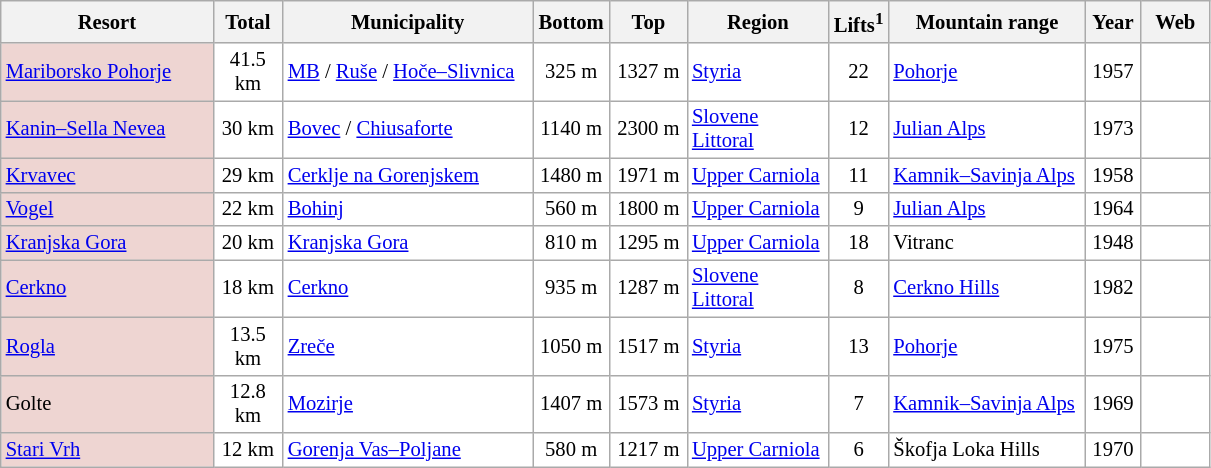<table class="wikitable sortable" style="background:#fff; font-size:86%; line-height:16px; border:grey solid 1px; border-collapse:collapse">
<tr>
<th bgcolor=ececec width=135>Resort</th>
<th bgcolor=ececec width=40>Total</th>
<th bgcolor=ececec width=160>Municipality</th>
<th bgcolor=ececec width=45>Bottom</th>
<th bgcolor=ececec width=45>Top</th>
<th bgcolor=ececec width=88>Region</th>
<th bgcolor=ececec width=30>Lifts<sup>1</sup></th>
<th bgcolor=ececec width=125>Mountain range</th>
<th bgcolor=ececec width=30>Year</th>
<th bgcolor=ececec width=40>Web</th>
</tr>
<tr>
<td bgcolor=#EED5D2><a href='#'>Mariborsko Pohorje</a></td>
<td align=center>41.5 km</td>
<td><a href='#'>MB</a> / <a href='#'>Ruše</a> / <a href='#'>Hoče–Slivnica</a></td>
<td align=center>325 m</td>
<td align=center>1327 m</td>
<td><a href='#'>Styria</a></td>
<td align=center>22</td>
<td><a href='#'>Pohorje</a></td>
<td align=center>1957</td>
<td align=center> <small></small></td>
</tr>
<tr>
<td bgcolor=#EED5D2><a href='#'>Kanin–Sella Nevea</a></td>
<td align=center>30 km</td>
<td><a href='#'>Bovec</a> / <a href='#'>Chiusaforte</a></td>
<td align=center>1140 m</td>
<td align=center>2300 m</td>
<td><a href='#'>Slovene Littoral</a></td>
<td align=center>12</td>
<td><a href='#'>Julian Alps</a></td>
<td align=center>1973</td>
<td align=center></td>
</tr>
<tr>
<td bgcolor=#EED5D2><a href='#'>Krvavec</a></td>
<td align=center>29 km</td>
<td><a href='#'>Cerklje na Gorenjskem</a></td>
<td align=center>1480 m</td>
<td align=center>1971 m</td>
<td><a href='#'>Upper Carniola</a></td>
<td align=center>11</td>
<td><a href='#'>Kamnik–Savinja Alps</a></td>
<td align=center>1958</td>
<td align=center></td>
</tr>
<tr>
<td bgcolor=#EED5D2><a href='#'>Vogel</a></td>
<td align=center>22 km</td>
<td><a href='#'>Bohinj</a></td>
<td align=center>560 m</td>
<td align=center>1800 m</td>
<td><a href='#'>Upper Carniola</a></td>
<td align=center>9</td>
<td><a href='#'>Julian Alps</a></td>
<td align=center>1964</td>
<td align=center></td>
</tr>
<tr>
<td bgcolor=#EED5D2><a href='#'>Kranjska Gora</a></td>
<td align=center>20 km</td>
<td><a href='#'>Kranjska Gora</a></td>
<td align=center>810 m</td>
<td align=center>1295 m</td>
<td><a href='#'>Upper Carniola</a></td>
<td align=center>18</td>
<td>Vitranc</td>
<td align=center>1948</td>
<td align=center> <small></small></td>
</tr>
<tr>
<td bgcolor=#EED5D2><a href='#'>Cerkno</a></td>
<td align=center>18 km</td>
<td><a href='#'>Cerkno</a></td>
<td align=center>935 m</td>
<td align=center>1287 m</td>
<td><a href='#'>Slovene Littoral</a></td>
<td align=center>8</td>
<td><a href='#'>Cerkno Hills</a></td>
<td align=center>1982</td>
<td align=center></td>
</tr>
<tr>
<td bgcolor=#EED5D2><a href='#'>Rogla</a></td>
<td align=center>13.5 km</td>
<td><a href='#'>Zreče</a></td>
<td align=center>1050 m</td>
<td align=center>1517 m</td>
<td><a href='#'>Styria</a></td>
<td align=center>13</td>
<td><a href='#'>Pohorje</a></td>
<td align=center>1975</td>
<td align=center></td>
</tr>
<tr>
<td bgcolor=#EED5D2>Golte</td>
<td align=center>12.8 km</td>
<td><a href='#'>Mozirje</a></td>
<td align=center>1407 m</td>
<td align=center>1573 m</td>
<td><a href='#'>Styria</a></td>
<td align=center>7</td>
<td><a href='#'>Kamnik–Savinja Alps</a></td>
<td align=center>1969</td>
<td align=center></td>
</tr>
<tr>
<td bgcolor=#EED5D2><a href='#'>Stari Vrh</a></td>
<td align=center>12 km</td>
<td><a href='#'>Gorenja Vas–Poljane</a></td>
<td align=center>580 m</td>
<td align=center>1217 m</td>
<td><a href='#'>Upper Carniola</a></td>
<td align=center>6</td>
<td>Škofja Loka Hills</td>
<td align=center>1970</td>
<td align=center></td>
</tr>
</table>
